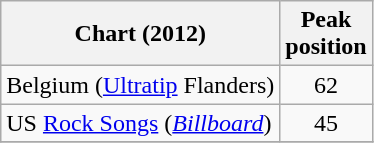<table class="wikitable sortable">
<tr>
<th>Chart (2012)</th>
<th>Peak<br>position</th>
</tr>
<tr>
<td>Belgium (<a href='#'>Ultratip</a> Flanders)</td>
<td style="text-align:center;">62</td>
</tr>
<tr>
<td>US <a href='#'>Rock Songs</a> (<em><a href='#'>Billboard</a></em>)</td>
<td style="text-align:center;">45</td>
</tr>
<tr>
</tr>
</table>
